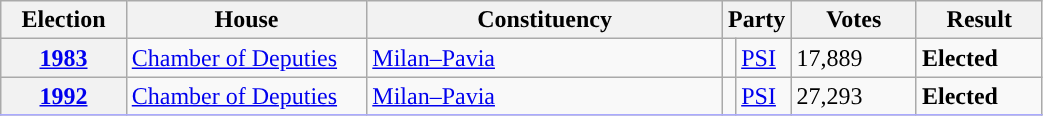<table class=wikitable style="width:55%; border:1px #AAAAFF solid">
<tr>
<th width=12%>Election</th>
<th width=23%>House</th>
<th width=34%>Constituency</th>
<th width=5% colspan="2">Party</th>
<th width=12%>Votes</th>
<th width=12%>Result</th>
</tr>
<tr>
<th><a href='#'>1983</a></th>
<td><a href='#'>Chamber of Deputies</a></td>
<td><a href='#'>Milan–Pavia</a></td>
<td></td>
<td><a href='#'>PSI</a></td>
<td>17,889</td>
<td> <strong>Elected</strong></td>
</tr>
<tr>
<th><a href='#'>1992</a></th>
<td><a href='#'>Chamber of Deputies</a></td>
<td><a href='#'>Milan–Pavia</a></td>
<td></td>
<td><a href='#'>PSI</a></td>
<td>27,293</td>
<td> <strong>Elected</strong></td>
</tr>
<tr>
</tr>
</table>
